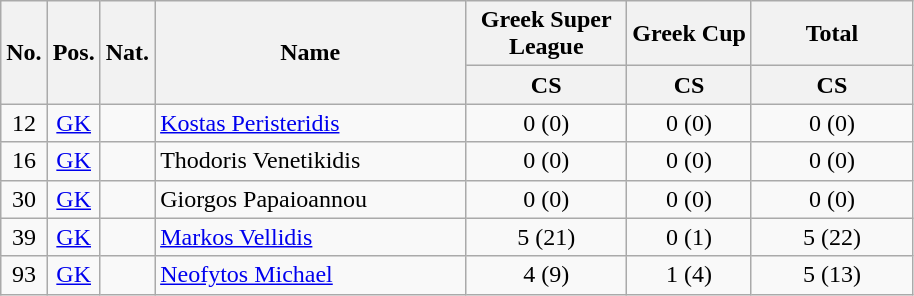<table class="wikitable sortable" style="text-align:center">
<tr>
<th rowspan="2" style="text-align:center;">No.</th>
<th rowspan="2" style="text-align:center;">Pos.</th>
<th rowspan="2" style="text-align:center;">Nat.</th>
<th rowspan="2" style="text-align:center; width:200px;">Name</th>
<th style="text-align:center; width:100px;">Greek Super League</th>
<th>Greek Cup</th>
<th style="text-align:center; width:100px;">Total</th>
</tr>
<tr>
<th style="text-align:center;">CS</th>
<th>CS</th>
<th style="text-align:center;">CS</th>
</tr>
<tr>
<td>12</td>
<td><a href='#'>GK</a></td>
<td></td>
<td align=left><a href='#'>Kostas Peristeridis</a></td>
<td>0 (0)</td>
<td>0 (0)</td>
<td>0 (0)</td>
</tr>
<tr>
<td>16</td>
<td><a href='#'>GK</a></td>
<td></td>
<td align=left>Thodoris Venetikidis</td>
<td>0 (0)</td>
<td>0 (0)</td>
<td>0 (0)</td>
</tr>
<tr>
<td>30</td>
<td><a href='#'>GK</a></td>
<td></td>
<td align=left>Giorgos Papaioannou</td>
<td>0 (0)</td>
<td>0 (0)</td>
<td>0 (0)</td>
</tr>
<tr>
<td>39</td>
<td><a href='#'>GK</a></td>
<td></td>
<td align=left><a href='#'>Markos Vellidis</a></td>
<td>5 (21)</td>
<td>0 (1)</td>
<td>5 (22)</td>
</tr>
<tr>
<td>93</td>
<td><a href='#'>GK</a></td>
<td></td>
<td align=left><a href='#'>Neofytos Michael</a></td>
<td>4 (9)</td>
<td>1 (4)</td>
<td>5 (13)</td>
</tr>
</table>
